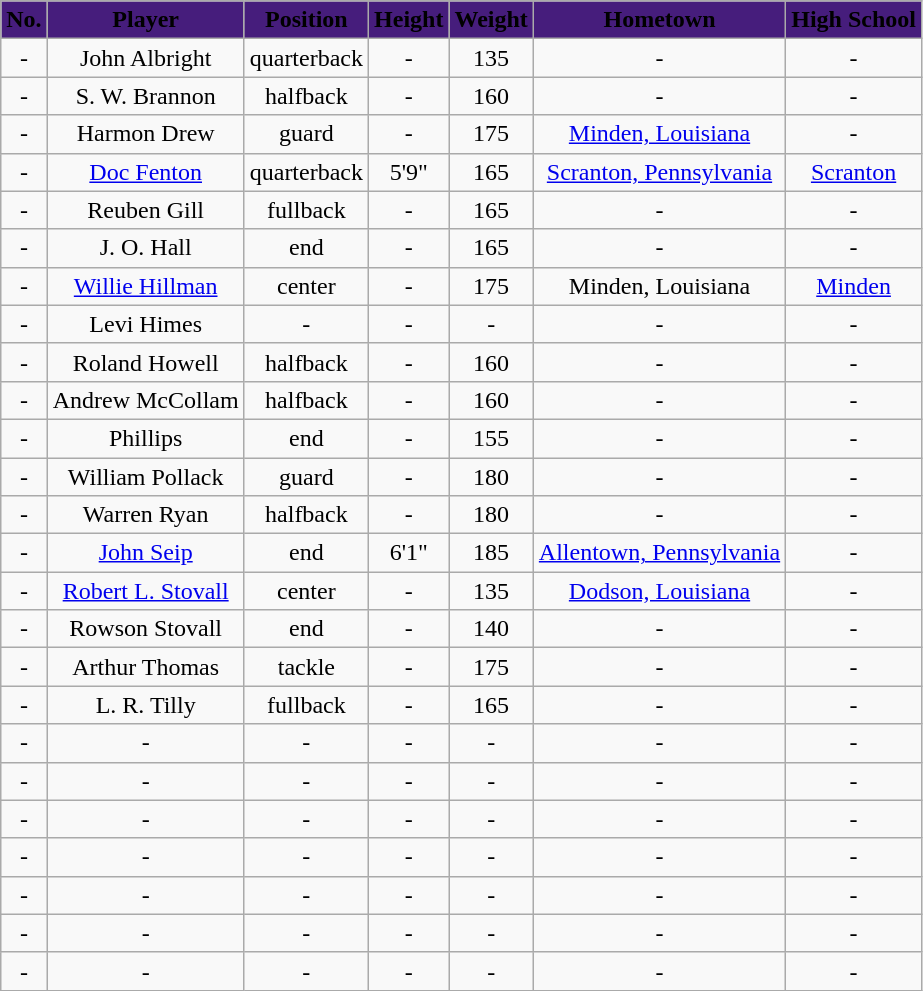<table class="wikitable">
<tr style="text-align:center;">
<th style="background:#461d7c;" align="center"><span>No.</span></th>
<th style="background:#461d7c;" align="center"><span>Player</span></th>
<th style="background:#461d7c;" align="center"><span>Position</span></th>
<th style="background:#461d7c;" align="center"><span>Height</span></th>
<th style="background:#461d7c;" align="center"><span>Weight</span></th>
<th style="background:#461d7c;" align="center"><span>Hometown</span></th>
<th style="background:#461d7c;" align="center"><span>High School</span></th>
</tr>
<tr style="text-align:center;">
<td>-</td>
<td>John Albright</td>
<td>quarterback</td>
<td>-</td>
<td>135</td>
<td>-</td>
<td>-</td>
</tr>
<tr style="text-align:center;">
<td>-</td>
<td>S. W. Brannon</td>
<td>halfback</td>
<td>-</td>
<td>160</td>
<td>-</td>
<td>-</td>
</tr>
<tr style="text-align:center;">
<td>-</td>
<td>Harmon Drew</td>
<td>guard</td>
<td>-</td>
<td>175</td>
<td><a href='#'>Minden, Louisiana</a></td>
<td>-</td>
</tr>
<tr style="text-align:center;">
<td>-</td>
<td><a href='#'>Doc Fenton</a></td>
<td>quarterback</td>
<td>5'9"</td>
<td>165</td>
<td><a href='#'>Scranton, Pennsylvania</a></td>
<td><a href='#'>Scranton</a></td>
</tr>
<tr style="text-align:center;">
<td>-</td>
<td>Reuben Gill</td>
<td>fullback</td>
<td>-</td>
<td>165</td>
<td>-</td>
<td>-</td>
</tr>
<tr style="text-align:center;">
<td>-</td>
<td>J. O. Hall</td>
<td>end</td>
<td>-</td>
<td>165</td>
<td>-</td>
<td>-</td>
</tr>
<tr style="text-align:center;">
<td>-</td>
<td><a href='#'>Willie Hillman</a></td>
<td>center</td>
<td>-</td>
<td>175</td>
<td>Minden, Louisiana</td>
<td><a href='#'>Minden</a></td>
</tr>
<tr style="text-align:center;">
<td>-</td>
<td>Levi Himes</td>
<td>-</td>
<td>-</td>
<td>-</td>
<td>-</td>
<td>-</td>
</tr>
<tr style="text-align:center;">
<td>-</td>
<td>Roland Howell</td>
<td>halfback</td>
<td>-</td>
<td>160</td>
<td>-</td>
<td>-</td>
</tr>
<tr style="text-align:center;">
<td>-</td>
<td>Andrew McCollam</td>
<td>halfback</td>
<td>-</td>
<td>160</td>
<td>-</td>
<td>-</td>
</tr>
<tr style="text-align:center;">
<td>-</td>
<td>Phillips</td>
<td>end</td>
<td>-</td>
<td>155</td>
<td>-</td>
<td>-</td>
</tr>
<tr style="text-align:center;">
<td>-</td>
<td>William Pollack</td>
<td>guard</td>
<td>-</td>
<td>180</td>
<td>-</td>
<td>-</td>
</tr>
<tr style="text-align:center;">
<td>-</td>
<td>Warren Ryan</td>
<td>halfback</td>
<td>-</td>
<td>180</td>
<td>-</td>
<td>-</td>
</tr>
<tr style="text-align:center;">
<td>-</td>
<td><a href='#'>John Seip</a></td>
<td>end</td>
<td>6'1"</td>
<td>185</td>
<td><a href='#'>Allentown, Pennsylvania</a></td>
<td>-</td>
</tr>
<tr style="text-align:center;">
<td>-</td>
<td><a href='#'>Robert L. Stovall</a></td>
<td>center</td>
<td>-</td>
<td>135</td>
<td><a href='#'>Dodson, Louisiana</a></td>
<td>-</td>
</tr>
<tr style="text-align:center;">
<td>-</td>
<td>Rowson Stovall</td>
<td>end</td>
<td>-</td>
<td>140</td>
<td>-</td>
<td>-</td>
</tr>
<tr style="text-align:center;">
<td>-</td>
<td>Arthur Thomas</td>
<td>tackle</td>
<td>-</td>
<td>175</td>
<td>-</td>
<td>-</td>
</tr>
<tr style="text-align:center;">
<td>-</td>
<td>L. R. Tilly</td>
<td>fullback</td>
<td>-</td>
<td>165</td>
<td>-</td>
<td>-</td>
</tr>
<tr style="text-align:center;">
<td>-</td>
<td>-</td>
<td>-</td>
<td>-</td>
<td>-</td>
<td>-</td>
<td>-</td>
</tr>
<tr style="text-align:center;">
<td>-</td>
<td>-</td>
<td>-</td>
<td>-</td>
<td>-</td>
<td>-</td>
<td>-</td>
</tr>
<tr style="text-align:center;">
<td>-</td>
<td>-</td>
<td>-</td>
<td>-</td>
<td>-</td>
<td>-</td>
<td>-</td>
</tr>
<tr style="text-align:center;">
<td>-</td>
<td>-</td>
<td>-</td>
<td>-</td>
<td>-</td>
<td>-</td>
<td>-</td>
</tr>
<tr style="text-align:center;">
<td>-</td>
<td>-</td>
<td>-</td>
<td>-</td>
<td>-</td>
<td>-</td>
<td>-</td>
</tr>
<tr style="text-align:center;">
<td>-</td>
<td>-</td>
<td>-</td>
<td>-</td>
<td>-</td>
<td>-</td>
<td>-</td>
</tr>
<tr style="text-align:center;">
<td>-</td>
<td>-</td>
<td>-</td>
<td>-</td>
<td>-</td>
<td>-</td>
<td>-</td>
</tr>
</table>
